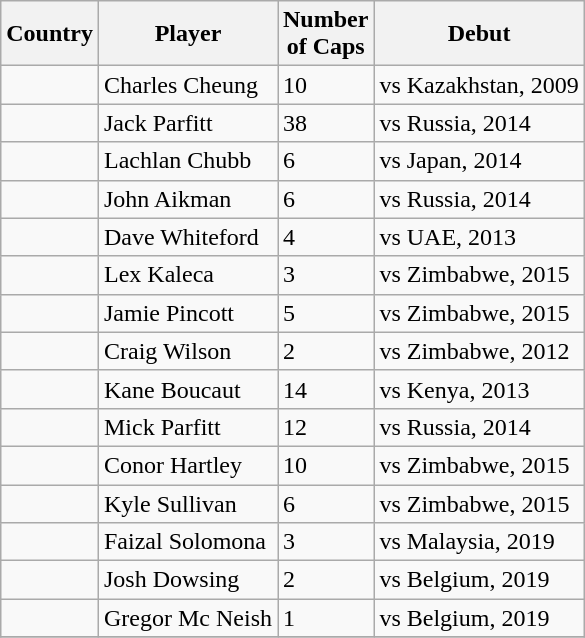<table class="wikitable">
<tr>
<th>Country</th>
<th>Player</th>
<th>Number<br>of Caps</th>
<th>Debut</th>
</tr>
<tr>
<td></td>
<td>Charles Cheung</td>
<td>10</td>
<td>vs Kazakhstan, 2009</td>
</tr>
<tr>
<td></td>
<td>Jack Parfitt</td>
<td>38</td>
<td>vs Russia, 2014</td>
</tr>
<tr>
<td></td>
<td>Lachlan Chubb</td>
<td>6</td>
<td>vs Japan, 2014</td>
</tr>
<tr>
<td></td>
<td>John Aikman</td>
<td>6</td>
<td>vs Russia, 2014</td>
</tr>
<tr>
<td></td>
<td>Dave Whiteford</td>
<td>4</td>
<td>vs UAE, 2013</td>
</tr>
<tr>
<td></td>
<td>Lex Kaleca</td>
<td>3</td>
<td>vs Zimbabwe, 2015</td>
</tr>
<tr>
<td></td>
<td>Jamie Pincott</td>
<td>5</td>
<td>vs Zimbabwe, 2015</td>
</tr>
<tr>
<td></td>
<td>Craig Wilson</td>
<td>2</td>
<td>vs Zimbabwe, 2012</td>
</tr>
<tr>
<td></td>
<td>Kane Boucaut</td>
<td>14</td>
<td>vs Kenya, 2013</td>
</tr>
<tr>
<td></td>
<td>Mick Parfitt</td>
<td>12</td>
<td>vs Russia, 2014</td>
</tr>
<tr>
<td></td>
<td>Conor Hartley</td>
<td>10</td>
<td>vs Zimbabwe, 2015</td>
</tr>
<tr>
<td></td>
<td>Kyle Sullivan</td>
<td>6</td>
<td>vs Zimbabwe, 2015</td>
</tr>
<tr>
<td></td>
<td>Faizal Solomona</td>
<td>3</td>
<td>vs Malaysia, 2019</td>
</tr>
<tr>
<td></td>
<td>Josh Dowsing</td>
<td>2</td>
<td>vs Belgium, 2019</td>
</tr>
<tr>
<td></td>
<td>Gregor Mc Neish</td>
<td>1</td>
<td>vs Belgium, 2019</td>
</tr>
<tr>
</tr>
</table>
